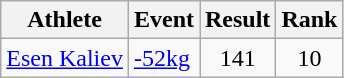<table class="wikitable">
<tr>
<th>Athlete</th>
<th>Event</th>
<th>Result</th>
<th>Rank</th>
</tr>
<tr align=center>
<td align=left><a href='#'>Esen Kaliev</a></td>
<td align=left><a href='#'>-52kg</a></td>
<td>141</td>
<td>10</td>
</tr>
</table>
